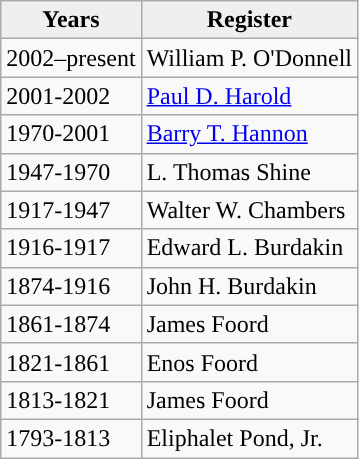<table class="wikitable floatright">
<tr>
<th style="background:#efefef;">Years</th>
<th style="background:#efefef">Register</th>
</tr>
<tr>
<td>2002–present</td>
<td>William P. O'Donnell</td>
</tr>
<tr>
<td>2001-2002</td>
<td><a href='#'>Paul D. Harold</a></td>
</tr>
<tr>
<td>1970-2001</td>
<td><a href='#'>Barry T. Hannon</a></td>
</tr>
<tr>
<td>1947-1970</td>
<td>L. Thomas Shine</td>
</tr>
<tr>
<td>1917-1947</td>
<td>Walter W. Chambers</td>
</tr>
<tr>
<td>1916-1917</td>
<td>Edward L. Burdakin</td>
</tr>
<tr>
<td>1874-1916</td>
<td>John H. Burdakin</td>
</tr>
<tr>
<td>1861-1874</td>
<td>James Foord</td>
</tr>
<tr>
<td>1821-1861</td>
<td>Enos Foord</td>
</tr>
<tr>
<td>1813-1821</td>
<td>James Foord</td>
</tr>
<tr>
<td>1793-1813</td>
<td>Eliphalet Pond, Jr.</td>
</tr>
</table>
